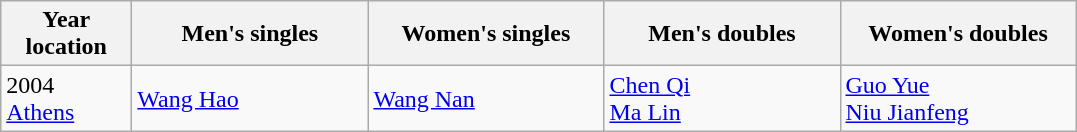<table class="wikitable">
<tr>
<th width="80">Year <br> location</th>
<th style="width:150px;">Men's singles</th>
<th style="width:150px;">Women's singles</th>
<th style="width:150px;">Men's doubles</th>
<th style="width:150px;">Women's doubles</th>
</tr>
<tr>
<td>2004<br> <a href='#'>Athens</a></td>
<td> <a href='#'>Wang Hao</a></td>
<td> <a href='#'>Wang Nan</a></td>
<td> <a href='#'>Chen Qi</a> <br>  <a href='#'>Ma Lin</a></td>
<td> <a href='#'>Guo Yue</a> <br>  <a href='#'>Niu Jianfeng</a></td>
</tr>
</table>
